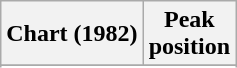<table class="wikitable plainrowheaders">
<tr>
<th>Chart (1982)</th>
<th>Peak<br>position</th>
</tr>
<tr>
</tr>
<tr>
</tr>
</table>
